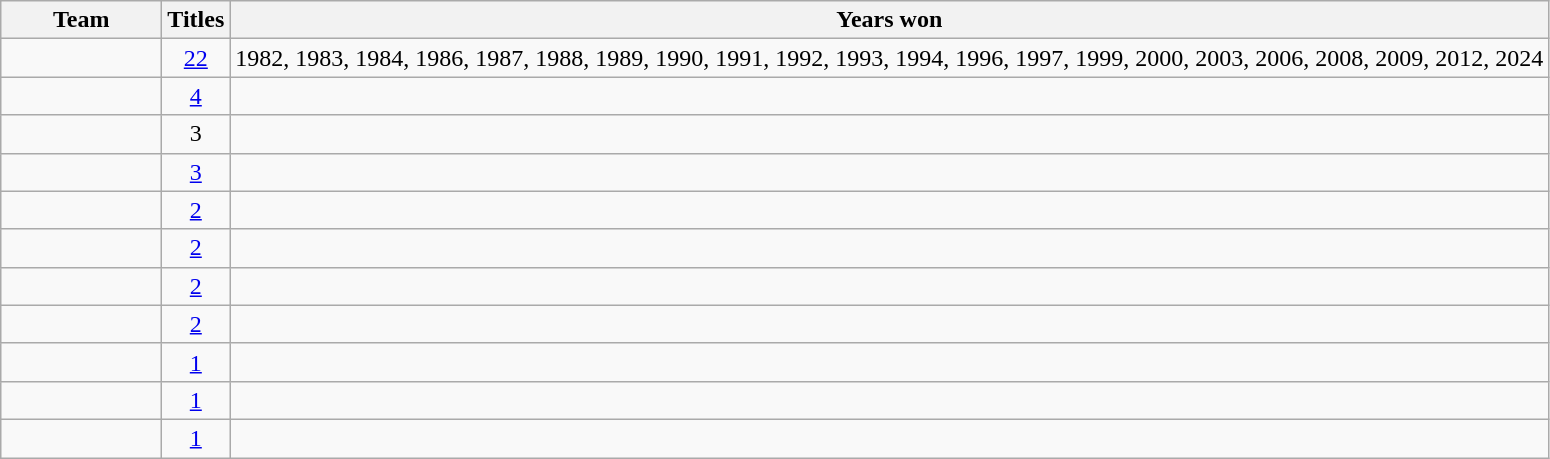<table class="wikitable" style="text-align:center;">
<tr>
<th width=100px>Team</th>
<th>Titles</th>
<th>Years won</th>
</tr>
<tr>
<td style=><strong></strong></td>
<td><a href='#'>22</a></td>
<td align=left>1982, 1983, 1984, 1986, 1987, 1988, 1989, 1990, 1991, 1992, 1993, 1994, 1996, 1997, 1999, 2000, 2003, 2006, 2008, 2009, 2012, 2024</td>
</tr>
<tr>
<td style=><strong></strong></td>
<td><a href='#'>4</a></td>
<td></td>
</tr>
<tr>
<td style=><strong><a href='#'></a></strong></td>
<td>3</td>
<td></td>
</tr>
<tr>
<td style=><strong></strong></td>
<td><a href='#'>3</a></td>
<td></td>
</tr>
<tr>
<td style=><strong><a href='#'></a></strong></td>
<td><a href='#'>2</a></td>
<td></td>
</tr>
<tr>
<td style=><strong></strong></td>
<td><a href='#'>2</a></td>
<td></td>
</tr>
<tr>
<td style=><strong><a href='#'></a></strong></td>
<td><a href='#'>2</a></td>
<td></td>
</tr>
<tr>
<td style=><strong><a href='#'></a></strong></td>
<td><a href='#'>2</a></td>
<td></td>
</tr>
<tr>
<td style=><strong><a href='#'></a></strong></td>
<td><a href='#'>1</a></td>
<td></td>
</tr>
<tr>
<td style=><strong><a href='#'></a></strong></td>
<td><a href='#'>1</a></td>
<td></td>
</tr>
<tr>
<td style=><strong></strong></td>
<td><a href='#'>1</a></td>
<td></td>
</tr>
</table>
